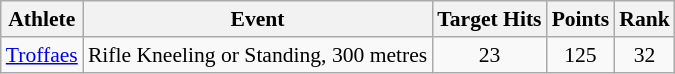<table class=wikitable style="font-size:90%">
<tr>
<th>Athlete</th>
<th>Event</th>
<th>Target Hits</th>
<th>Points</th>
<th>Rank</th>
</tr>
<tr>
<td><a href='#'>Troffaes</a></td>
<td>Rifle Kneeling or Standing, 300 metres</td>
<td align="center">23</td>
<td align="center">125</td>
<td align="center">32</td>
</tr>
</table>
